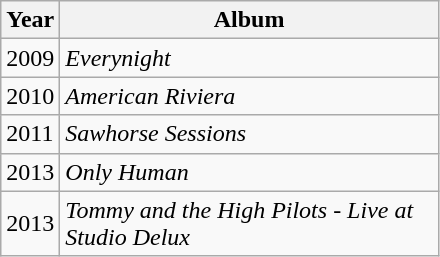<table class="wikitable">
<tr>
<th style="width:18px;" rowspan="1">Year</th>
<th style="width:245px;" rowspan="1">Album  </th>
</tr>
<tr>
<td>2009</td>
<td><em>Everynight</em></td>
</tr>
<tr>
<td>2010</td>
<td><em>American Riviera</em></td>
</tr>
<tr>
<td>2011</td>
<td><em>Sawhorse Sessions</em></td>
</tr>
<tr>
<td>2013</td>
<td><em>Only Human</em></td>
</tr>
<tr>
<td>2013</td>
<td><em>Tommy and the High Pilots - Live at Studio Delux</em></td>
</tr>
</table>
